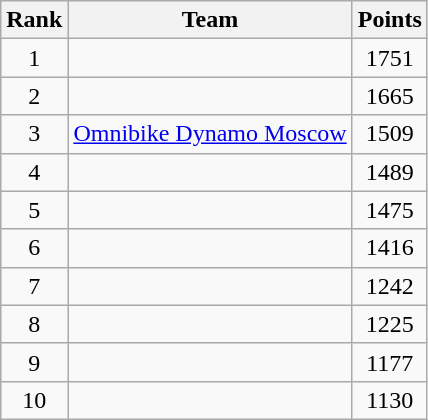<table class="wikitable sortable">
<tr>
<th>Rank</th>
<th>Team</th>
<th>Points</th>
</tr>
<tr>
<td align=center>1</td>
<td></td>
<td align=center>1751</td>
</tr>
<tr>
<td align=center>2</td>
<td></td>
<td align=center>1665</td>
</tr>
<tr>
<td align=center>3</td>
<td><a href='#'>Omnibike Dynamo Moscow</a></td>
<td align=center>1509</td>
</tr>
<tr>
<td align=center>4</td>
<td></td>
<td align=center>1489</td>
</tr>
<tr>
<td align=center>5</td>
<td></td>
<td align=center>1475</td>
</tr>
<tr>
<td align=center>6</td>
<td></td>
<td align=center>1416</td>
</tr>
<tr>
<td align=center>7</td>
<td></td>
<td align=center>1242</td>
</tr>
<tr>
<td align=center>8</td>
<td></td>
<td align=center>1225</td>
</tr>
<tr>
<td align=center>9</td>
<td></td>
<td align=center>1177</td>
</tr>
<tr>
<td align=center>10</td>
<td></td>
<td align=center>1130</td>
</tr>
</table>
